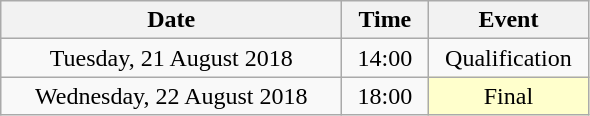<table class = "wikitable" style="text-align:center;">
<tr>
<th width=220>Date</th>
<th width=50>Time</th>
<th width=100>Event</th>
</tr>
<tr>
<td>Tuesday, 21 August 2018</td>
<td>14:00</td>
<td>Qualification</td>
</tr>
<tr>
<td>Wednesday, 22 August 2018</td>
<td>18:00</td>
<td bgcolor=ffffcc>Final</td>
</tr>
</table>
